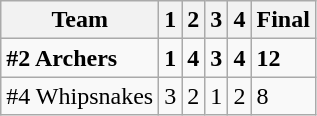<table class="wikitable">
<tr>
<th>Team</th>
<th>1</th>
<th>2</th>
<th>3</th>
<th>4</th>
<th>Final</th>
</tr>
<tr>
<td><strong>#2 Archers</strong></td>
<td><strong>1</strong></td>
<td><strong>4</strong></td>
<td><strong>3</strong></td>
<td><strong>4</strong></td>
<td><strong>12</strong></td>
</tr>
<tr>
<td>#4 Whipsnakes</td>
<td>3</td>
<td>2</td>
<td>1</td>
<td>2</td>
<td>8</td>
</tr>
</table>
